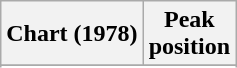<table class="wikitable sortable">
<tr>
<th>Chart (1978)</th>
<th>Peak<br>position</th>
</tr>
<tr>
</tr>
<tr>
</tr>
<tr>
</tr>
<tr>
</tr>
</table>
